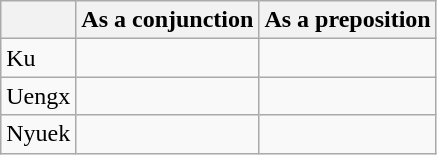<table class="wikitable">
<tr>
<th></th>
<th>As a conjunction</th>
<th>As a preposition</th>
</tr>
<tr>
<td>Ku</td>
<td></td>
<td></td>
</tr>
<tr>
<td>Uengx</td>
<td></td>
<td></td>
</tr>
<tr>
<td>Nyuek</td>
<td></td>
<td></td>
</tr>
</table>
